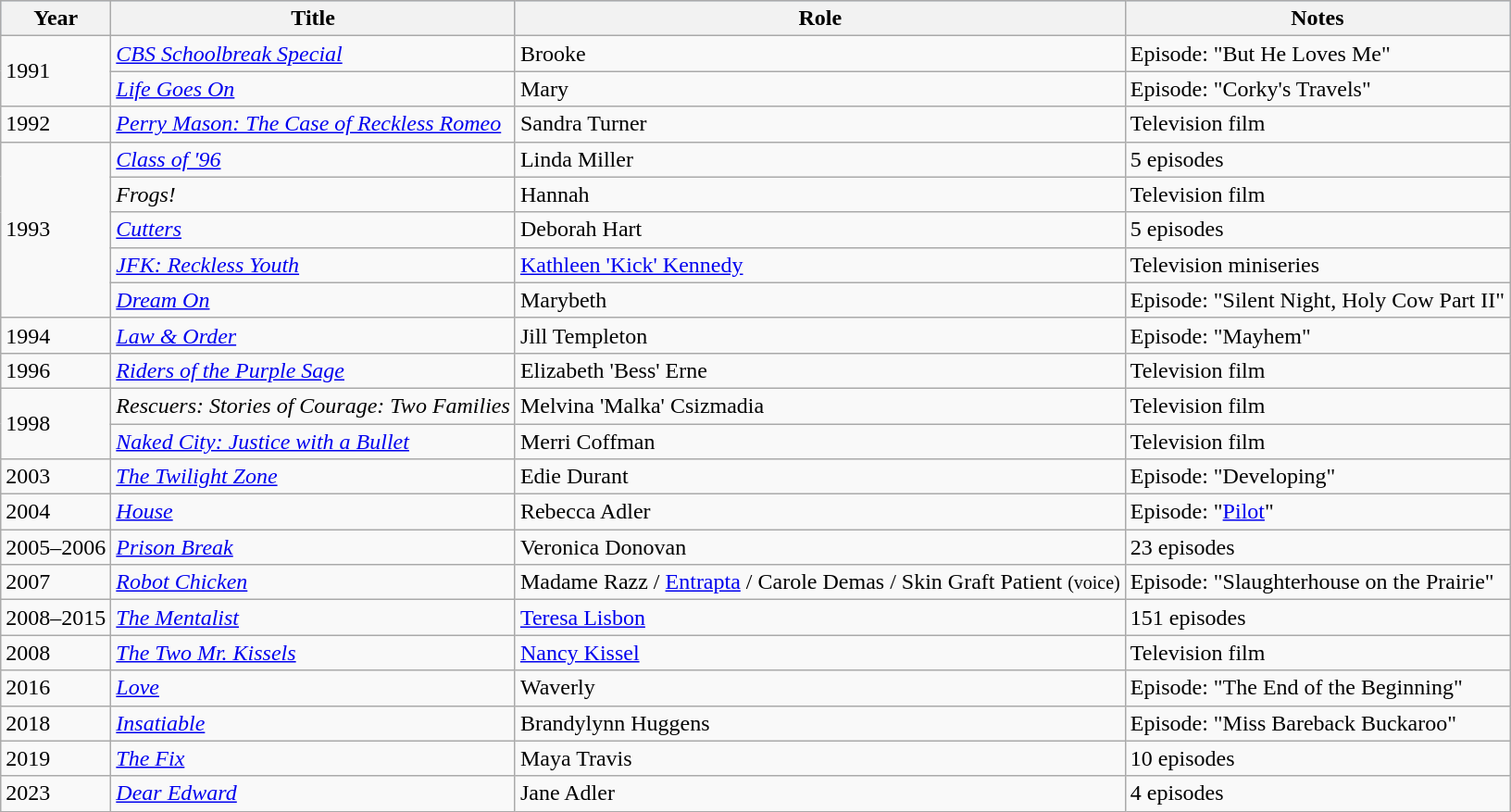<table class="wikitable sortable">
<tr style="background:#B0C4DE;">
<th>Year</th>
<th>Title</th>
<th>Role</th>
<th class="unsortable">Notes</th>
</tr>
<tr>
<td rowspan="2">1991</td>
<td><em><a href='#'>CBS Schoolbreak Special</a></em></td>
<td>Brooke</td>
<td>Episode: "But He Loves Me"</td>
</tr>
<tr>
<td><em><a href='#'>Life Goes On</a></em></td>
<td>Mary</td>
<td>Episode: "Corky's Travels"</td>
</tr>
<tr>
<td>1992</td>
<td><em><a href='#'>Perry Mason: The Case of Reckless Romeo</a></em></td>
<td>Sandra Turner</td>
<td>Television film</td>
</tr>
<tr>
<td rowspan="5">1993</td>
<td><em><a href='#'>Class of '96</a></em></td>
<td>Linda Miller</td>
<td>5 episodes</td>
</tr>
<tr>
<td><em>Frogs!</em></td>
<td>Hannah</td>
<td>Television film</td>
</tr>
<tr>
<td><em><a href='#'>Cutters</a></em></td>
<td>Deborah Hart</td>
<td>5 episodes</td>
</tr>
<tr>
<td><em><a href='#'>JFK: Reckless Youth</a></em></td>
<td><a href='#'>Kathleen 'Kick' Kennedy</a></td>
<td>Television miniseries</td>
</tr>
<tr>
<td><em><a href='#'>Dream On</a></em></td>
<td>Marybeth</td>
<td>Episode: "Silent Night, Holy Cow Part II"</td>
</tr>
<tr>
<td>1994</td>
<td><em><a href='#'>Law & Order</a></em></td>
<td>Jill Templeton</td>
<td>Episode: "Mayhem"</td>
</tr>
<tr>
<td>1996</td>
<td><em><a href='#'>Riders of the Purple Sage</a></em></td>
<td>Elizabeth 'Bess' Erne</td>
<td>Television film</td>
</tr>
<tr>
<td rowspan="2">1998</td>
<td><em>Rescuers: Stories of Courage: Two Families</em></td>
<td>Melvina 'Malka' Csizmadia</td>
<td>Television film</td>
</tr>
<tr>
<td><em><a href='#'>Naked City: Justice with a Bullet</a></em></td>
<td>Merri Coffman</td>
<td>Television film</td>
</tr>
<tr>
<td>2003</td>
<td><em><a href='#'>The Twilight Zone</a></em></td>
<td>Edie Durant</td>
<td>Episode: "Developing"</td>
</tr>
<tr>
<td>2004</td>
<td><em><a href='#'>House</a></em></td>
<td>Rebecca Adler</td>
<td>Episode: "<a href='#'>Pilot</a>"</td>
</tr>
<tr>
<td>2005–2006</td>
<td><em><a href='#'>Prison Break</a></em></td>
<td>Veronica Donovan</td>
<td>23 episodes</td>
</tr>
<tr>
<td>2007</td>
<td><em><a href='#'>Robot Chicken</a></em></td>
<td>Madame Razz / <a href='#'>Entrapta</a> / Carole Demas / Skin Graft Patient <small>(voice)</small></td>
<td>Episode: "Slaughterhouse on the Prairie"</td>
</tr>
<tr>
<td>2008–2015</td>
<td><em><a href='#'>The Mentalist</a></em></td>
<td><a href='#'>Teresa Lisbon</a></td>
<td>151 episodes</td>
</tr>
<tr>
<td>2008</td>
<td><em><a href='#'>The Two Mr. Kissels</a></em></td>
<td><a href='#'>Nancy Kissel</a></td>
<td>Television film</td>
</tr>
<tr>
<td>2016</td>
<td><em><a href='#'>Love</a></em></td>
<td>Waverly</td>
<td>Episode: "The End of the Beginning"</td>
</tr>
<tr>
<td>2018</td>
<td><em><a href='#'>Insatiable</a></em></td>
<td>Brandylynn Huggens</td>
<td>Episode: "Miss Bareback Buckaroo"</td>
</tr>
<tr>
<td>2019</td>
<td><em><a href='#'>The Fix</a></em></td>
<td>Maya Travis</td>
<td>10 episodes</td>
</tr>
<tr>
<td>2023</td>
<td><em><a href='#'>Dear Edward</a></em></td>
<td>Jane Adler</td>
<td>4 episodes</td>
</tr>
</table>
